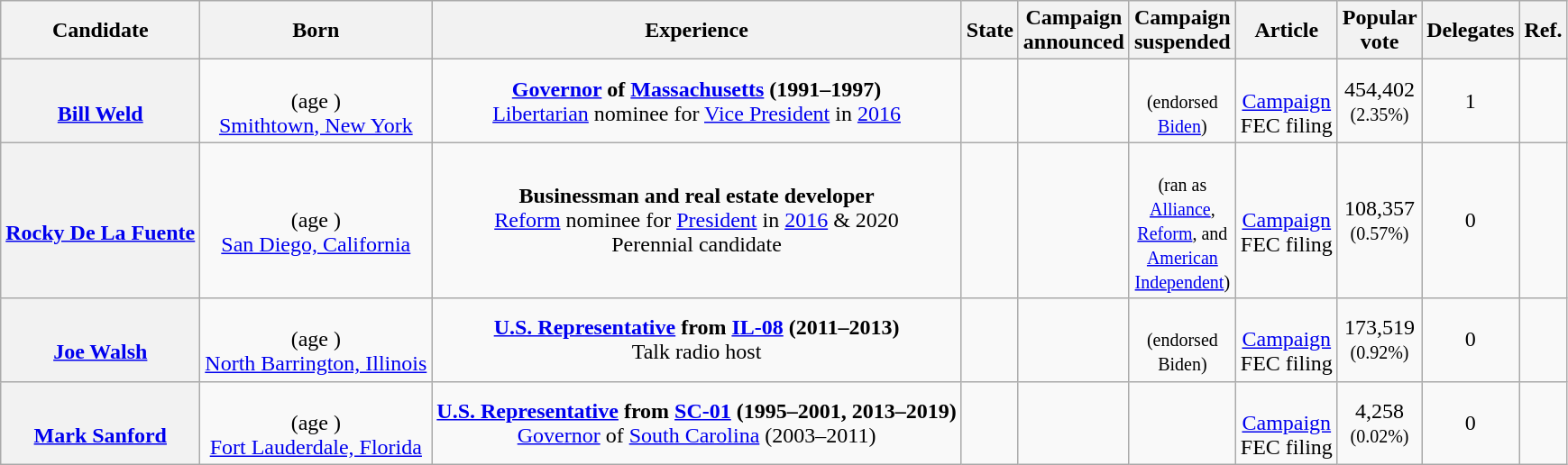<table class="wikitable sortable" style="text-align:center">
<tr>
<th>Candidate</th>
<th>Born</th>
<th>Experience</th>
<th>State</th>
<th style="width:40px;">Campaign<br>announced</th>
<th width=40>Campaign<br>suspended</th>
<th>Article</th>
<th style="width:40px;">Popular vote</th>
<th>Delegates</th>
<th>Ref.</th>
</tr>
<tr>
<th><br><strong><a href='#'>Bill Weld</a></strong></th>
<td><br>(age )<br><a href='#'>Smithtown, New York</a></td>
<td><strong><a href='#'>Governor</a> of <a href='#'>Massachusetts</a> (1991–1997)</strong><br> <a href='#'>Libertarian</a> nominee for <a href='#'>Vice President</a> in <a href='#'>2016</a></td>
<td></td>
<td></td>
<td><br><small>(endorsed <a href='#'>Biden</a>)</small></td>
<td><br><a href='#'>Campaign</a><br>FEC filing</td>
<td data-sort-value="4">454,402<br><small>(2.35%)</small></td>
<td>1</td>
<td data-sort-value="6"></td>
</tr>
<tr>
<th><br><strong><a href='#'>Rocky De La Fuente</a></strong></th>
<td><br>(age )<br><a href='#'>San Diego, California</a></td>
<td><strong>Businessman and real estate developer</strong><br><a href='#'>Reform</a> nominee for <a href='#'>President</a> in <a href='#'>2016</a> & 2020<br>Perennial candidate</td>
<td></td>
<td></td>
<td><br><small>(ran as <a href='#'>Alliance</a>, <a href='#'>Reform</a>, and <a href='#'>American Independent</a>)</small></td>
<td><br><a href='#'>Campaign</a><br>FEC filing</td>
<td data-sort-value="2">108,357<br><small>(0.57%)</small></td>
<td>0</td>
<td data-sort-value="6"></td>
</tr>
<tr>
<th><br><strong><a href='#'>Joe Walsh</a></strong></th>
<td><br>(age )<br><a href='#'>North Barrington, Illinois</a></td>
<td><strong><a href='#'>U.S. Representative</a> from <a href='#'>IL-08</a> (2011–2013)</strong><br>Talk radio host</td>
<td></td>
<td></td>
<td><br><small>(endorsed Biden)</small></td>
<td><br><a href='#'>Campaign</a><br>FEC filing</td>
<td data-sort-value="3">173,519<br><small>(0.92%)</small></td>
<td>0</td>
<td data-sort-value="6"></td>
</tr>
<tr>
<th><br><strong><a href='#'>Mark Sanford</a></strong></th>
<td><br>(age )<br><a href='#'>Fort Lauderdale, Florida</a></td>
<td><strong><a href='#'>U.S. Representative</a> from <a href='#'>SC-01</a> (1995–2001, 2013–2019)</strong><br><a href='#'>Governor</a> of <a href='#'>South Carolina</a> (2003–2011)</td>
<td></td>
<td></td>
<td></td>
<td><br><a href='#'>Campaign</a><br>FEC filing</td>
<td data-sort-value="1">4,258<br><small>(0.02%)</small></td>
<td>0</td>
<td data-sort-value="6"></td>
</tr>
</table>
